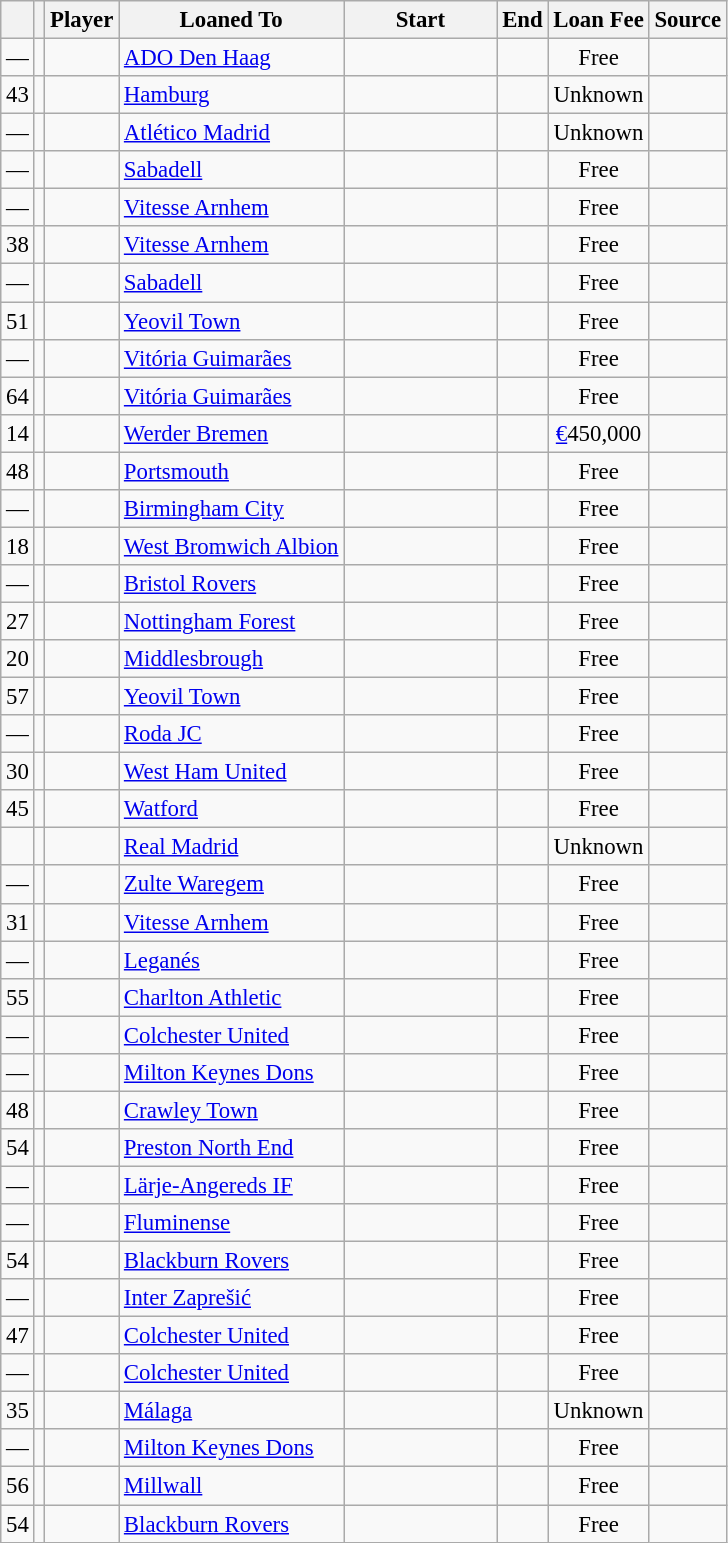<table class="wikitable plainrowheaders sortable" style="font-size:95%">
<tr>
<th></th>
<th></th>
<th>Player</th>
<th>Loaned To</th>
<th scope=col width=95>Start</th>
<th>End</th>
<th>Loan Fee</th>
<th>Source</th>
</tr>
<tr>
<td align=center>—</td>
<td align=center></td>
<td></td>
<td> <a href='#'>ADO Den Haag</a></td>
<td></td>
<td></td>
<td align=center>Free</td>
<td></td>
</tr>
<tr>
<td align=center>43</td>
<td align=center></td>
<td></td>
<td> <a href='#'>Hamburg</a></td>
<td></td>
<td></td>
<td align=center>Unknown</td>
<td></td>
</tr>
<tr>
<td align=center>—</td>
<td align=center></td>
<td></td>
<td> <a href='#'>Atlético Madrid</a></td>
<td></td>
<td></td>
<td align=center>Unknown</td>
<td></td>
</tr>
<tr>
<td align=center>—</td>
<td align=center></td>
<td></td>
<td> <a href='#'>Sabadell</a></td>
<td></td>
<td></td>
<td align=center>Free</td>
<td></td>
</tr>
<tr>
<td align=center>—</td>
<td align=center></td>
<td></td>
<td> <a href='#'>Vitesse Arnhem</a></td>
<td></td>
<td></td>
<td align=center>Free</td>
<td></td>
</tr>
<tr>
<td align=center>38</td>
<td align=center></td>
<td></td>
<td> <a href='#'>Vitesse Arnhem</a></td>
<td></td>
<td></td>
<td align=center>Free</td>
<td></td>
</tr>
<tr>
<td align=center>—</td>
<td align=center></td>
<td></td>
<td> <a href='#'>Sabadell</a></td>
<td></td>
<td></td>
<td align=center>Free</td>
<td></td>
</tr>
<tr>
<td align=center>51</td>
<td align=center></td>
<td></td>
<td> <a href='#'>Yeovil Town</a></td>
<td></td>
<td></td>
<td align=center>Free</td>
<td></td>
</tr>
<tr>
<td align=center>—</td>
<td align=center></td>
<td></td>
<td> <a href='#'>Vitória Guimarães</a></td>
<td></td>
<td></td>
<td align=center>Free</td>
<td></td>
</tr>
<tr>
<td align=center>64</td>
<td align=center></td>
<td></td>
<td> <a href='#'>Vitória Guimarães</a></td>
<td></td>
<td></td>
<td align=center>Free</td>
<td></td>
</tr>
<tr>
<td align=center>14</td>
<td align=center></td>
<td></td>
<td> <a href='#'>Werder Bremen</a></td>
<td></td>
<td></td>
<td align=center><a href='#'>€</a>450,000</td>
<td></td>
</tr>
<tr>
<td align=center>48</td>
<td align=center></td>
<td></td>
<td> <a href='#'>Portsmouth</a></td>
<td></td>
<td></td>
<td align=center>Free</td>
<td></td>
</tr>
<tr>
<td align=center>—</td>
<td align=center></td>
<td></td>
<td> <a href='#'>Birmingham City</a></td>
<td></td>
<td></td>
<td align=center>Free</td>
<td></td>
</tr>
<tr>
<td align=center>18</td>
<td align=center></td>
<td></td>
<td> <a href='#'>West Bromwich Albion</a></td>
<td></td>
<td></td>
<td align=center>Free</td>
<td></td>
</tr>
<tr>
<td align=center>—</td>
<td align=center></td>
<td></td>
<td> <a href='#'>Bristol Rovers</a></td>
<td></td>
<td></td>
<td align=center>Free</td>
<td></td>
</tr>
<tr>
<td align=center>27</td>
<td align=center></td>
<td></td>
<td> <a href='#'>Nottingham Forest</a></td>
<td></td>
<td></td>
<td align=center>Free</td>
<td></td>
</tr>
<tr>
<td align=center>20</td>
<td align=center></td>
<td></td>
<td> <a href='#'>Middlesbrough</a></td>
<td></td>
<td></td>
<td align=center>Free</td>
<td></td>
</tr>
<tr>
<td align=center>57</td>
<td align=center></td>
<td></td>
<td> <a href='#'>Yeovil Town</a></td>
<td></td>
<td></td>
<td align=center>Free</td>
<td></td>
</tr>
<tr>
<td align=center>—</td>
<td align=center></td>
<td></td>
<td> <a href='#'>Roda JC</a></td>
<td></td>
<td></td>
<td align=center>Free</td>
<td></td>
</tr>
<tr>
<td align=center>30</td>
<td align=center></td>
<td></td>
<td> <a href='#'>West Ham United</a></td>
<td></td>
<td></td>
<td align=center>Free</td>
<td></td>
</tr>
<tr>
<td align=center>45</td>
<td align=center></td>
<td></td>
<td> <a href='#'>Watford</a></td>
<td></td>
<td></td>
<td align=center>Free</td>
<td></td>
</tr>
<tr>
<td align=center></td>
<td align=center></td>
<td></td>
<td> <a href='#'>Real Madrid</a></td>
<td></td>
<td></td>
<td align=center>Unknown</td>
<td></td>
</tr>
<tr>
<td align=center>—</td>
<td align=center></td>
<td></td>
<td> <a href='#'>Zulte Waregem</a></td>
<td></td>
<td></td>
<td align=center>Free</td>
<td></td>
</tr>
<tr>
<td align=center>31</td>
<td align=center></td>
<td></td>
<td> <a href='#'>Vitesse Arnhem</a></td>
<td></td>
<td></td>
<td align=center>Free</td>
<td></td>
</tr>
<tr>
<td align=center>—</td>
<td align=center></td>
<td></td>
<td> <a href='#'>Leganés</a></td>
<td></td>
<td></td>
<td align=center>Free</td>
<td></td>
</tr>
<tr>
<td align=center>55</td>
<td align=center></td>
<td></td>
<td> <a href='#'>Charlton Athletic</a></td>
<td></td>
<td></td>
<td align=center>Free</td>
<td></td>
</tr>
<tr>
<td align=center>—</td>
<td align=center></td>
<td></td>
<td> <a href='#'>Colchester United</a></td>
<td></td>
<td></td>
<td align=center>Free</td>
<td></td>
</tr>
<tr>
<td align=center>—</td>
<td align=center></td>
<td></td>
<td> <a href='#'>Milton Keynes Dons</a></td>
<td></td>
<td></td>
<td align=center>Free</td>
<td></td>
</tr>
<tr>
<td align=center>48</td>
<td align=center></td>
<td></td>
<td> <a href='#'>Crawley Town</a></td>
<td></td>
<td></td>
<td align=center>Free</td>
<td></td>
</tr>
<tr>
<td align=center>54</td>
<td align=center></td>
<td></td>
<td> <a href='#'>Preston North End</a></td>
<td></td>
<td></td>
<td align=center>Free</td>
<td></td>
</tr>
<tr>
<td align=center>—</td>
<td align=center></td>
<td></td>
<td> <a href='#'>Lärje-Angereds IF</a></td>
<td></td>
<td></td>
<td align=center>Free</td>
<td></td>
</tr>
<tr>
<td align=center>—</td>
<td align=center></td>
<td></td>
<td> <a href='#'>Fluminense</a></td>
<td></td>
<td></td>
<td align=center>Free</td>
<td></td>
</tr>
<tr>
<td align=center>54</td>
<td align=center></td>
<td></td>
<td> <a href='#'>Blackburn Rovers</a></td>
<td></td>
<td></td>
<td align=center>Free</td>
<td></td>
</tr>
<tr>
<td align=center>—</td>
<td align=center></td>
<td></td>
<td> <a href='#'>Inter Zaprešić</a></td>
<td></td>
<td></td>
<td align=center>Free</td>
<td></td>
</tr>
<tr>
<td align=center>47</td>
<td align=center></td>
<td></td>
<td> <a href='#'>Colchester United</a></td>
<td></td>
<td></td>
<td align=center>Free</td>
<td></td>
</tr>
<tr>
<td align=center>—</td>
<td align=center></td>
<td></td>
<td> <a href='#'>Colchester United</a></td>
<td></td>
<td></td>
<td align=center>Free</td>
<td></td>
</tr>
<tr>
<td align=center>35</td>
<td align=center></td>
<td></td>
<td> <a href='#'>Málaga</a></td>
<td></td>
<td></td>
<td align=center>Unknown</td>
<td></td>
</tr>
<tr>
<td align=center>—</td>
<td align=center></td>
<td></td>
<td> <a href='#'>Milton Keynes Dons</a></td>
<td></td>
<td></td>
<td align=center>Free</td>
<td></td>
</tr>
<tr>
<td align=center>56</td>
<td align=center></td>
<td></td>
<td> <a href='#'>Millwall</a></td>
<td></td>
<td></td>
<td align=center>Free</td>
<td></td>
</tr>
<tr>
<td align=center>54</td>
<td align=center></td>
<td></td>
<td> <a href='#'>Blackburn Rovers</a></td>
<td></td>
<td></td>
<td align=center>Free</td>
<td></td>
</tr>
</table>
